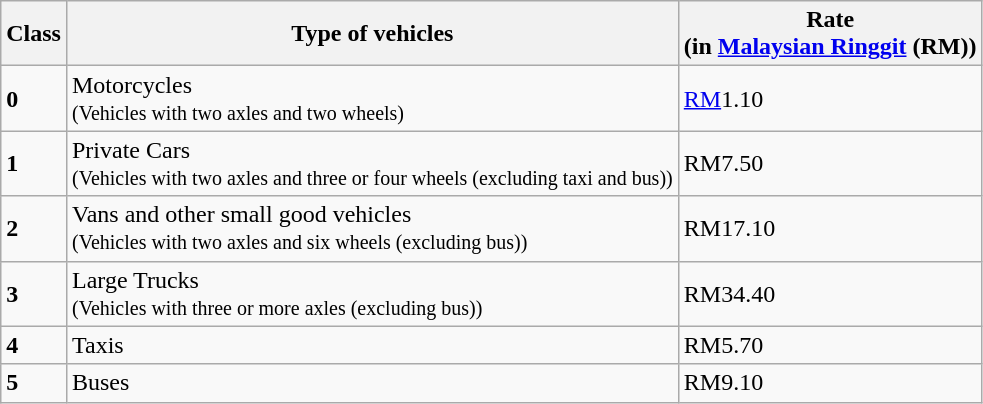<table class="wikitable">
<tr>
<th>Class</th>
<th>Type of vehicles</th>
<th>Rate<br>(in <a href='#'>Malaysian Ringgit</a> (RM))</th>
</tr>
<tr>
<td><strong>0</strong></td>
<td>Motorcycles<br><small>(Vehicles with two axles and two wheels)</small></td>
<td><a href='#'>RM</a>1.10</td>
</tr>
<tr>
<td><strong>1</strong></td>
<td>Private Cars<br><small>(Vehicles with two axles and three or four wheels (excluding taxi and bus))</small></td>
<td>RM7.50</td>
</tr>
<tr>
<td><strong>2</strong></td>
<td>Vans and other small good vehicles<br><small>(Vehicles with two axles and six wheels (excluding bus))</small></td>
<td>RM17.10</td>
</tr>
<tr>
<td><strong>3</strong></td>
<td>Large Trucks<br><small>(Vehicles with three or more axles (excluding bus))</small></td>
<td>RM34.40</td>
</tr>
<tr>
<td><strong>4</strong></td>
<td>Taxis</td>
<td>RM5.70</td>
</tr>
<tr>
<td><strong>5</strong></td>
<td>Buses</td>
<td>RM9.10</td>
</tr>
</table>
